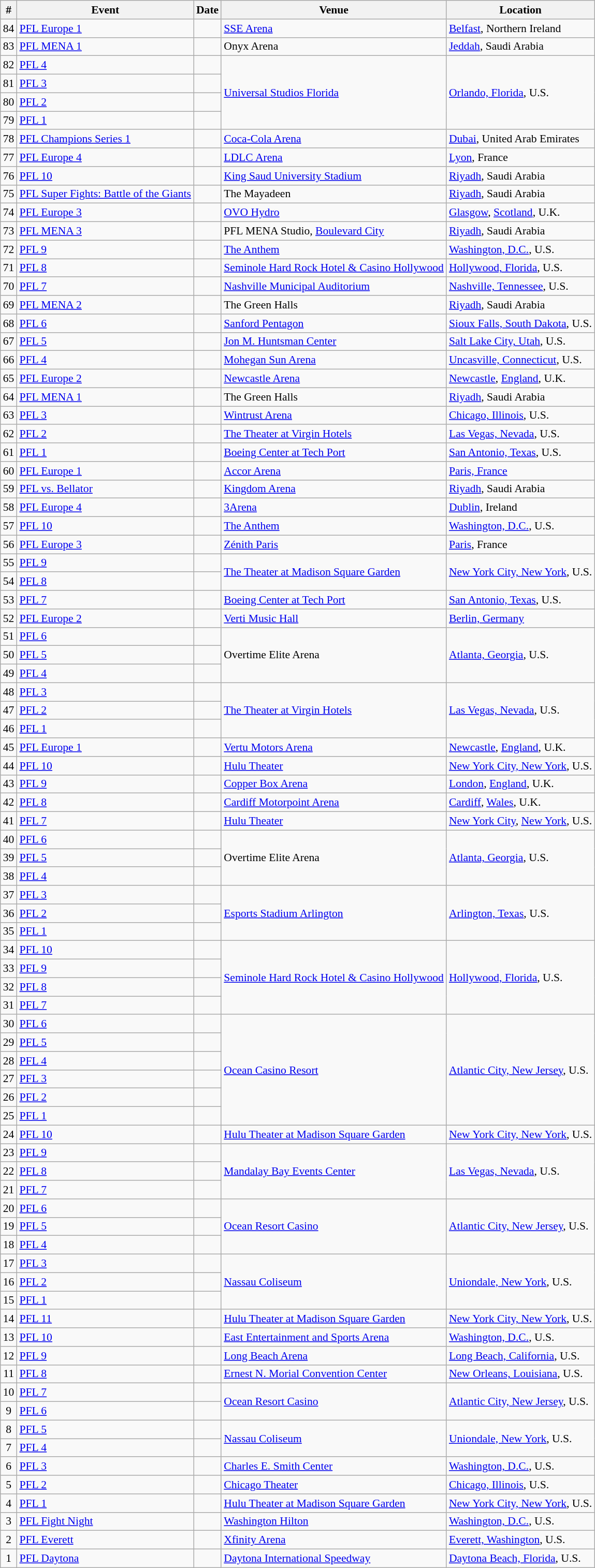<table class="sortable wikitable succession-box" style="font-size:90%;" id="Past_events">
<tr>
<th scope="col">#</th>
<th scope="col">Event</th>
<th scope="col">Date</th>
<th scope="col">Venue</th>
<th scope="col">Location</th>
</tr>
<tr>
<td align="center">84</td>
<td><a href='#'>PFL Europe 1</a></td>
<td></td>
<td><a href='#'>SSE Arena</a></td>
<td><a href='#'>Belfast</a>, Northern Ireland</td>
</tr>
<tr>
<td align="center">83</td>
<td><a href='#'>PFL MENA 1</a></td>
<td></td>
<td>Onyx Arena</td>
<td><a href='#'>Jeddah</a>, Saudi Arabia</td>
</tr>
<tr>
<td align="center">82</td>
<td><a href='#'>PFL 4</a></td>
<td></td>
<td rowspan=4><a href='#'>Universal Studios Florida</a></td>
<td rowspan=4><a href='#'>Orlando, Florida</a>, U.S.</td>
</tr>
<tr>
<td align="center">81</td>
<td><a href='#'>PFL 3</a></td>
<td></td>
</tr>
<tr>
<td align="center">80</td>
<td><a href='#'>PFL 2</a></td>
<td></td>
</tr>
<tr>
<td align="center">79</td>
<td><a href='#'>PFL 1</a></td>
<td></td>
</tr>
<tr>
<td align="center">78</td>
<td><a href='#'>PFL Champions Series 1</a></td>
<td></td>
<td><a href='#'>Coca-Cola Arena</a></td>
<td><a href='#'>Dubai</a>, United Arab Emirates</td>
</tr>
<tr>
<td align="center">77</td>
<td><a href='#'>PFL Europe 4</a></td>
<td></td>
<td><a href='#'>LDLC Arena</a></td>
<td><a href='#'>Lyon</a>, France</td>
</tr>
<tr>
<td align="center">76</td>
<td><a href='#'>PFL 10</a></td>
<td></td>
<td><a href='#'>King Saud University Stadium</a></td>
<td><a href='#'>Riyadh</a>, Saudi Arabia</td>
</tr>
<tr>
<td align="center">75</td>
<td><a href='#'>PFL Super Fights: Battle of the Giants</a></td>
<td></td>
<td>The Mayadeen</td>
<td><a href='#'>Riyadh</a>, Saudi Arabia</td>
</tr>
<tr>
<td align="center">74</td>
<td><a href='#'>PFL Europe 3</a></td>
<td></td>
<td><a href='#'>OVO Hydro</a></td>
<td><a href='#'>Glasgow</a>, <a href='#'>Scotland</a>, U.K.</td>
</tr>
<tr>
<td align="center">73</td>
<td><a href='#'>PFL MENA 3</a></td>
<td></td>
<td>PFL MENA Studio, <a href='#'>Boulevard City</a></td>
<td><a href='#'>Riyadh</a>, Saudi Arabia</td>
</tr>
<tr>
<td align="center">72</td>
<td><a href='#'>PFL 9</a></td>
<td></td>
<td><a href='#'>The Anthem</a></td>
<td><a href='#'>Washington, D.C.</a>, U.S.</td>
</tr>
<tr>
<td align="center">71</td>
<td><a href='#'>PFL 8</a></td>
<td></td>
<td><a href='#'>Seminole Hard Rock Hotel & Casino Hollywood</a></td>
<td><a href='#'>Hollywood, Florida</a>, U.S.</td>
</tr>
<tr>
<td align="center">70</td>
<td><a href='#'>PFL 7</a></td>
<td></td>
<td><a href='#'>Nashville Municipal Auditorium</a></td>
<td><a href='#'>Nashville, Tennessee</a>, U.S.</td>
</tr>
<tr>
<td align="center">69</td>
<td><a href='#'>PFL MENA 2</a></td>
<td></td>
<td>The Green Halls</td>
<td><a href='#'>Riyadh</a>, Saudi Arabia</td>
</tr>
<tr>
<td align="center">68</td>
<td><a href='#'>PFL 6</a></td>
<td></td>
<td><a href='#'>Sanford Pentagon</a></td>
<td><a href='#'>Sioux Falls, South Dakota</a>, U.S.</td>
</tr>
<tr>
<td align="center">67</td>
<td><a href='#'>PFL 5</a></td>
<td></td>
<td><a href='#'>Jon M. Huntsman Center</a></td>
<td><a href='#'>Salt Lake City, Utah</a>, U.S.</td>
</tr>
<tr>
<td align="center">66</td>
<td><a href='#'>PFL 4</a></td>
<td></td>
<td><a href='#'>Mohegan Sun Arena</a></td>
<td><a href='#'>Uncasville, Connecticut</a>, U.S.</td>
</tr>
<tr>
<td align="center">65</td>
<td><a href='#'>PFL Europe 2</a></td>
<td></td>
<td><a href='#'>Newcastle Arena</a></td>
<td><a href='#'>Newcastle</a>, <a href='#'>England</a>, U.K.</td>
</tr>
<tr>
<td align="center">64</td>
<td><a href='#'>PFL MENA 1</a></td>
<td></td>
<td>The Green Halls</td>
<td><a href='#'>Riyadh</a>, Saudi Arabia</td>
</tr>
<tr>
<td align="center">63</td>
<td><a href='#'>PFL 3</a></td>
<td></td>
<td><a href='#'>Wintrust Arena</a></td>
<td><a href='#'>Chicago, Illinois</a>, U.S.</td>
</tr>
<tr>
<td align="center">62</td>
<td><a href='#'>PFL 2</a></td>
<td></td>
<td><a href='#'>The Theater at Virgin Hotels</a></td>
<td><a href='#'>Las Vegas, Nevada</a>, U.S.</td>
</tr>
<tr>
<td align="center">61</td>
<td><a href='#'>PFL 1</a></td>
<td></td>
<td><a href='#'>Boeing Center at Tech Port</a></td>
<td><a href='#'>San Antonio, Texas</a>, U.S.</td>
</tr>
<tr>
<td align="center">60</td>
<td><a href='#'>PFL Europe 1</a></td>
<td></td>
<td><a href='#'>Accor Arena</a></td>
<td><a href='#'>Paris, France</a></td>
</tr>
<tr>
<td align="center">59</td>
<td><a href='#'>PFL vs. Bellator</a></td>
<td></td>
<td><a href='#'>Kingdom Arena</a></td>
<td><a href='#'>Riyadh</a>, Saudi Arabia</td>
</tr>
<tr>
<td align="center">58</td>
<td><a href='#'>PFL Europe 4</a></td>
<td></td>
<td><a href='#'>3Arena</a></td>
<td><a href='#'>Dublin</a>, Ireland</td>
</tr>
<tr>
<td align="center">57</td>
<td><a href='#'>PFL 10</a></td>
<td></td>
<td><a href='#'>The Anthem</a></td>
<td><a href='#'>Washington, D.C.</a>, U.S.</td>
</tr>
<tr>
<td align="center">56</td>
<td><a href='#'>PFL Europe 3</a></td>
<td></td>
<td><a href='#'>Zénith Paris</a></td>
<td><a href='#'>Paris</a>, France</td>
</tr>
<tr>
<td align="center">55</td>
<td><a href='#'>PFL 9</a></td>
<td></td>
<td rowspan=2><a href='#'>The Theater at Madison Square Garden</a></td>
<td rowspan=2><a href='#'>New York City, New York</a>, U.S.</td>
</tr>
<tr>
<td align="center">54</td>
<td><a href='#'>PFL 8</a></td>
<td></td>
</tr>
<tr>
<td align="center">53</td>
<td><a href='#'>PFL 7</a></td>
<td></td>
<td><a href='#'>Boeing Center at Tech Port</a></td>
<td><a href='#'>San Antonio, Texas</a>, U.S.</td>
</tr>
<tr>
<td align="center">52</td>
<td><a href='#'>PFL Europe 2</a></td>
<td></td>
<td><a href='#'>Verti Music Hall</a></td>
<td><a href='#'>Berlin, Germany</a></td>
</tr>
<tr>
<td align="center">51</td>
<td><a href='#'>PFL 6</a></td>
<td></td>
<td rowspan=3>Overtime Elite Arena</td>
<td rowspan=3><a href='#'>Atlanta, Georgia</a>, U.S.</td>
</tr>
<tr>
<td align="center">50</td>
<td><a href='#'>PFL 5</a></td>
<td></td>
</tr>
<tr>
<td align="center">49</td>
<td><a href='#'>PFL 4</a></td>
<td></td>
</tr>
<tr>
<td align="center">48</td>
<td><a href='#'>PFL 3</a></td>
<td></td>
<td rowspan=3><a href='#'>The Theater at Virgin Hotels</a></td>
<td rowspan=3><a href='#'>Las Vegas, Nevada</a>, U.S.</td>
</tr>
<tr>
<td align="center">47</td>
<td><a href='#'>PFL 2</a></td>
<td></td>
</tr>
<tr>
<td align="center">46</td>
<td><a href='#'>PFL 1</a></td>
<td></td>
</tr>
<tr>
<td align="center">45</td>
<td><a href='#'>PFL Europe 1</a></td>
<td></td>
<td><a href='#'>Vertu Motors Arena</a></td>
<td><a href='#'>Newcastle</a>, <a href='#'>England</a>, U.K.</td>
</tr>
<tr>
<td align=center>44</td>
<td><a href='#'>PFL 10</a></td>
<td></td>
<td><a href='#'>Hulu Theater</a></td>
<td><a href='#'>New York City, New York</a>, U.S.</td>
</tr>
<tr>
<td align=center>43</td>
<td><a href='#'>PFL 9</a></td>
<td></td>
<td><a href='#'>Copper Box Arena</a></td>
<td><a href='#'>London</a>, <a href='#'>England</a>, U.K.</td>
</tr>
<tr>
<td align=center>42</td>
<td><a href='#'>PFL 8</a></td>
<td></td>
<td><a href='#'>Cardiff Motorpoint Arena</a></td>
<td><a href='#'>Cardiff</a>, <a href='#'>Wales</a>, U.K.</td>
</tr>
<tr>
<td align=center>41</td>
<td><a href='#'>PFL 7</a></td>
<td></td>
<td><a href='#'>Hulu Theater</a></td>
<td><a href='#'>New York City</a>, <a href='#'>New York</a>, U.S.</td>
</tr>
<tr>
<td align=center>40</td>
<td><a href='#'>PFL 6</a></td>
<td></td>
<td rowspan=3>Overtime Elite Arena</td>
<td rowspan=3><a href='#'>Atlanta, Georgia</a>, U.S.</td>
</tr>
<tr>
<td align=center>39</td>
<td><a href='#'>PFL 5</a></td>
<td></td>
</tr>
<tr>
<td align=center>38</td>
<td><a href='#'>PFL 4</a></td>
<td></td>
</tr>
<tr>
<td align=center>37</td>
<td><a href='#'>PFL 3</a></td>
<td></td>
<td rowspan=3><a href='#'>Esports Stadium Arlington</a></td>
<td rowspan=3><a href='#'>Arlington, Texas</a>, U.S.</td>
</tr>
<tr>
<td align=center>36</td>
<td><a href='#'>PFL 2</a></td>
<td></td>
</tr>
<tr>
<td align=center>35</td>
<td><a href='#'>PFL 1</a></td>
<td></td>
</tr>
<tr>
<td align=center>34</td>
<td><a href='#'>PFL 10</a></td>
<td></td>
<td rowspan=4><a href='#'>Seminole Hard Rock Hotel & Casino Hollywood</a></td>
<td rowspan=4><a href='#'>Hollywood, Florida</a>, U.S.</td>
</tr>
<tr>
<td align=center>33</td>
<td><a href='#'>PFL 9</a></td>
<td></td>
</tr>
<tr>
<td align=center>32</td>
<td><a href='#'>PFL 8</a></td>
<td></td>
</tr>
<tr>
<td align=center>31</td>
<td><a href='#'>PFL 7</a></td>
<td></td>
</tr>
<tr>
<td align=center>30</td>
<td><a href='#'>PFL 6</a></td>
<td></td>
<td rowspan=6><a href='#'>Ocean Casino Resort</a></td>
<td rowspan=6><a href='#'>Atlantic City, New Jersey</a>, U.S.</td>
</tr>
<tr>
<td align=center>29</td>
<td><a href='#'>PFL 5</a></td>
<td></td>
</tr>
<tr>
<td align=center>28</td>
<td><a href='#'>PFL 4</a></td>
<td></td>
</tr>
<tr>
<td align=center>27</td>
<td><a href='#'>PFL 3</a></td>
<td></td>
</tr>
<tr>
<td align=center>26</td>
<td><a href='#'>PFL 2</a></td>
<td></td>
</tr>
<tr>
<td align=center>25</td>
<td><a href='#'>PFL 1</a></td>
<td></td>
</tr>
<tr>
<td align=center>24</td>
<td><a href='#'>PFL 10</a></td>
<td></td>
<td><a href='#'>Hulu Theater at Madison Square Garden</a></td>
<td><a href='#'>New York City, New York</a>, U.S.</td>
</tr>
<tr>
<td align=center>23</td>
<td><a href='#'>PFL 9</a></td>
<td></td>
<td rowspan=3><a href='#'>Mandalay Bay Events Center</a></td>
<td rowspan=3><a href='#'>Las Vegas, Nevada</a>, U.S.</td>
</tr>
<tr>
<td align=center>22</td>
<td><a href='#'>PFL 8</a></td>
<td></td>
</tr>
<tr>
<td align=center>21</td>
<td><a href='#'>PFL 7</a></td>
<td></td>
</tr>
<tr>
<td align=center>20</td>
<td><a href='#'>PFL 6</a></td>
<td></td>
<td rowspan=3><a href='#'>Ocean Resort Casino</a></td>
<td rowspan=3><a href='#'>Atlantic City, New Jersey</a>, U.S.</td>
</tr>
<tr>
<td align=center>19</td>
<td><a href='#'>PFL 5</a></td>
<td></td>
</tr>
<tr>
<td align=center>18</td>
<td><a href='#'>PFL 4</a></td>
<td></td>
</tr>
<tr>
<td align=center>17</td>
<td><a href='#'>PFL 3</a></td>
<td></td>
<td rowspan=3><a href='#'>Nassau Coliseum</a></td>
<td rowspan=3><a href='#'>Uniondale, New York</a>, U.S.</td>
</tr>
<tr>
<td align=center>16</td>
<td><a href='#'>PFL 2</a></td>
<td></td>
</tr>
<tr>
<td align=center>15</td>
<td><a href='#'>PFL 1</a></td>
<td></td>
</tr>
<tr>
<td align=center>14</td>
<td><a href='#'>PFL 11</a></td>
<td></td>
<td><a href='#'>Hulu Theater at Madison Square Garden</a></td>
<td><a href='#'>New York City, New York</a>, U.S.</td>
</tr>
<tr>
<td align=center>13</td>
<td><a href='#'>PFL 10</a></td>
<td></td>
<td><a href='#'>East Entertainment and Sports Arena</a></td>
<td><a href='#'>Washington, D.C.</a>, U.S.</td>
</tr>
<tr>
<td align=center>12</td>
<td><a href='#'>PFL 9</a></td>
<td></td>
<td><a href='#'>Long Beach Arena</a></td>
<td><a href='#'>Long Beach, California</a>, U.S.</td>
</tr>
<tr>
<td align=center>11</td>
<td><a href='#'>PFL 8</a></td>
<td></td>
<td><a href='#'>Ernest N. Morial Convention Center</a></td>
<td><a href='#'>New Orleans, Louisiana</a>, U.S.</td>
</tr>
<tr>
<td align=center>10</td>
<td><a href='#'>PFL 7</a></td>
<td></td>
<td rowspan=2><a href='#'>Ocean Resort Casino</a></td>
<td rowspan=2><a href='#'>Atlantic City, New Jersey</a>, U.S.</td>
</tr>
<tr>
<td align=center>9</td>
<td><a href='#'>PFL 6</a></td>
<td></td>
</tr>
<tr>
<td align=center>8</td>
<td><a href='#'>PFL 5</a></td>
<td></td>
<td rowspan=2><a href='#'>Nassau Coliseum</a></td>
<td rowspan=2><a href='#'>Uniondale, New York</a>, U.S.</td>
</tr>
<tr>
<td align=center>7</td>
<td><a href='#'>PFL 4</a></td>
<td></td>
</tr>
<tr>
<td align=center>6</td>
<td><a href='#'>PFL 3</a></td>
<td></td>
<td><a href='#'>Charles E. Smith Center</a></td>
<td><a href='#'>Washington, D.C.</a>, U.S.</td>
</tr>
<tr>
<td align=center>5</td>
<td><a href='#'>PFL 2</a></td>
<td></td>
<td><a href='#'>Chicago Theater</a></td>
<td><a href='#'>Chicago, Illinois</a>, U.S.</td>
</tr>
<tr>
<td align=center>4</td>
<td><a href='#'>PFL 1</a></td>
<td></td>
<td><a href='#'>Hulu Theater at Madison Square Garden</a></td>
<td><a href='#'>New York City, New York</a>, U.S.</td>
</tr>
<tr>
<td align=center>3</td>
<td><a href='#'>PFL Fight Night</a></td>
<td></td>
<td><a href='#'>Washington Hilton</a></td>
<td><a href='#'>Washington, D.C.</a>, U.S.</td>
</tr>
<tr>
<td align=center>2</td>
<td><a href='#'>PFL Everett</a></td>
<td></td>
<td><a href='#'>Xfinity Arena</a></td>
<td><a href='#'>Everett, Washington</a>, U.S.</td>
</tr>
<tr>
<td align=center>1</td>
<td><a href='#'>PFL Daytona</a></td>
<td></td>
<td><a href='#'>Daytona International Speedway</a></td>
<td><a href='#'>Daytona Beach, Florida</a>, U.S.</td>
</tr>
</table>
